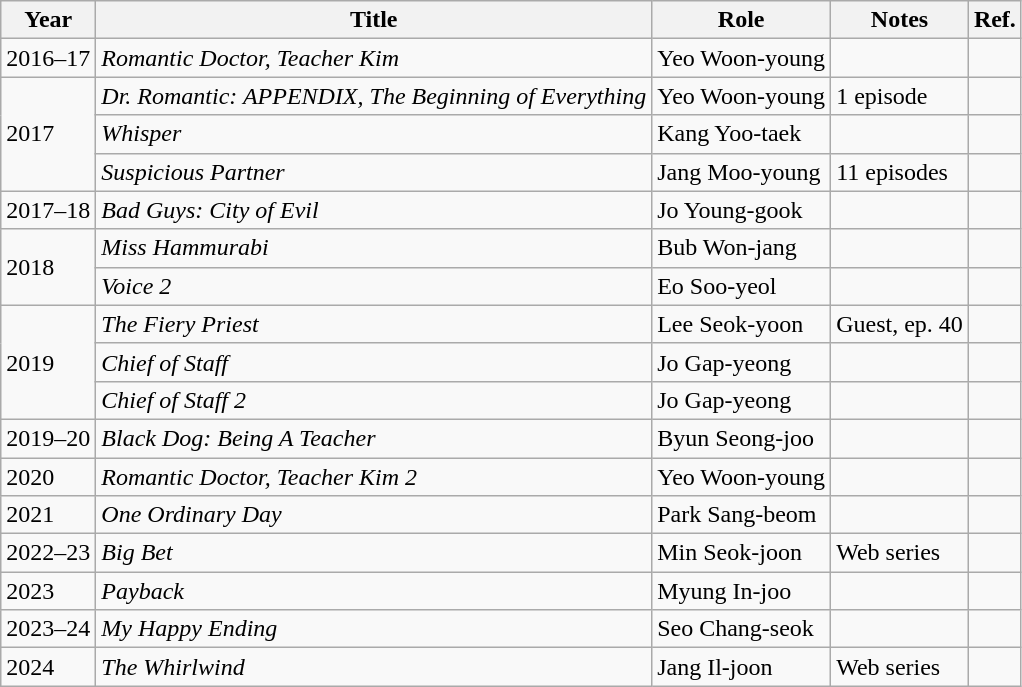<table class="wikitable">
<tr>
<th>Year</th>
<th>Title</th>
<th>Role</th>
<th>Notes</th>
<th>Ref.</th>
</tr>
<tr>
<td>2016–17</td>
<td><em>Romantic Doctor, Teacher Kim</em></td>
<td>Yeo Woon-young</td>
<td></td>
<td></td>
</tr>
<tr>
<td rowspan="3">2017</td>
<td><em>Dr. Romantic: APPENDIX, The Beginning of Everything</em></td>
<td>Yeo Woon-young</td>
<td>1 episode</td>
<td></td>
</tr>
<tr>
<td><em>Whisper</em></td>
<td>Kang Yoo-taek</td>
<td></td>
<td></td>
</tr>
<tr>
<td><em>Suspicious Partner</em></td>
<td>Jang Moo-young</td>
<td>11 episodes</td>
<td></td>
</tr>
<tr>
<td>2017–18</td>
<td><em>Bad Guys: City of Evil</em></td>
<td>Jo Young-gook</td>
<td></td>
<td></td>
</tr>
<tr>
<td rowspan="2">2018</td>
<td><em>Miss Hammurabi</em></td>
<td>Bub Won-jang</td>
<td></td>
<td></td>
</tr>
<tr>
<td><em>Voice 2</em></td>
<td>Eo Soo-yeol</td>
<td></td>
<td></td>
</tr>
<tr>
<td rowspan="3">2019</td>
<td><em>The Fiery Priest</em></td>
<td>Lee Seok-yoon</td>
<td>Guest, ep. 40</td>
<td></td>
</tr>
<tr>
<td><em>Chief of Staff</em></td>
<td>Jo Gap-yeong</td>
<td></td>
<td></td>
</tr>
<tr>
<td><em>Chief of Staff 2</em></td>
<td>Jo Gap-yeong</td>
<td></td>
<td></td>
</tr>
<tr>
<td>2019–20</td>
<td><em>Black Dog: Being A Teacher</em></td>
<td>Byun Seong-joo</td>
<td></td>
<td></td>
</tr>
<tr>
<td>2020</td>
<td><em>Romantic Doctor, Teacher Kim 2</em></td>
<td>Yeo Woon-young</td>
<td></td>
<td></td>
</tr>
<tr>
<td>2021</td>
<td><em>One Ordinary Day</em></td>
<td>Park Sang-beom</td>
<td></td>
<td></td>
</tr>
<tr>
<td>2022–23</td>
<td><em>Big Bet</em></td>
<td>Min Seok-joon</td>
<td>Web series</td>
<td></td>
</tr>
<tr>
<td>2023</td>
<td><em>Payback</em></td>
<td>Myung In-joo</td>
<td></td>
<td></td>
</tr>
<tr>
<td>2023–24</td>
<td><em>My Happy Ending</em></td>
<td>Seo Chang-seok</td>
<td></td>
<td></td>
</tr>
<tr>
<td>2024</td>
<td><em>The Whirlwind</em></td>
<td>Jang Il-joon</td>
<td>Web series</td>
<td></td>
</tr>
</table>
